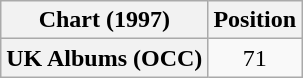<table class="wikitable plainrowheaders" style="text-align:center">
<tr>
<th scope="col">Chart (1997)</th>
<th scope="col">Position</th>
</tr>
<tr>
<th scope="row">UK Albums (OCC)</th>
<td>71</td>
</tr>
</table>
